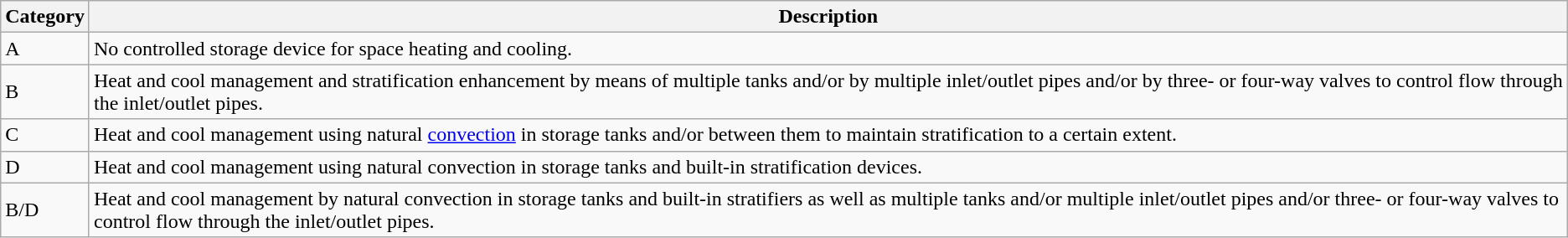<table class="wikitable" border="1">
<tr>
<th>Category</th>
<th>Description</th>
</tr>
<tr>
<td>A</td>
<td>No controlled storage device for space heating and cooling.</td>
</tr>
<tr>
<td>B</td>
<td>Heat and cool management and stratification enhancement by means of multiple tanks and/or by multiple inlet/outlet pipes and/or by three- or four-way valves to control flow through the inlet/outlet pipes.</td>
</tr>
<tr>
<td>C</td>
<td>Heat and cool management using natural <a href='#'>convection</a> in storage tanks and/or between them to maintain stratification to a certain extent.</td>
</tr>
<tr>
<td>D</td>
<td>Heat and cool management using natural convection in storage tanks and built-in stratification devices.</td>
</tr>
<tr>
<td>B/D</td>
<td>Heat and cool management by natural convection in storage tanks and built-in stratifiers as well as multiple tanks and/or multiple inlet/outlet pipes and/or three- or four-way valves to control flow through the inlet/outlet pipes.</td>
</tr>
</table>
